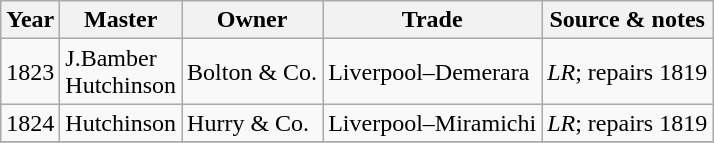<table class=" wikitable">
<tr>
<th>Year</th>
<th>Master</th>
<th>Owner</th>
<th>Trade</th>
<th>Source & notes</th>
</tr>
<tr>
<td>1823</td>
<td>J.Bamber<br>Hutchinson</td>
<td>Bolton & Co.</td>
<td>Liverpool–Demerara</td>
<td><em>LR</em>; repairs 1819</td>
</tr>
<tr>
<td>1824</td>
<td>Hutchinson</td>
<td>Hurry & Co.</td>
<td>Liverpool–Miramichi</td>
<td><em>LR</em>; repairs 1819</td>
</tr>
<tr>
</tr>
</table>
